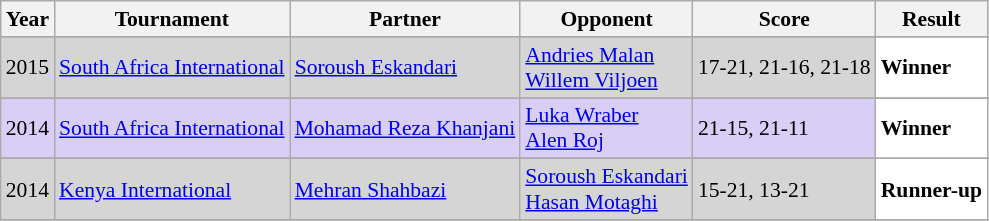<table class="sortable wikitable" style="font-size: 90%;">
<tr>
<th>Year</th>
<th>Tournament</th>
<th>Partner</th>
<th>Opponent</th>
<th>Score</th>
<th>Result</th>
</tr>
<tr>
</tr>
<tr style="background:#D5D5D5">
<td align="center">2015</td>
<td align="left"><a href='#'>South Africa International</a></td>
<td align="left"> <a href='#'>Soroush Eskandari</a></td>
<td align="left"> <a href='#'>Andries Malan</a><br> <a href='#'>Willem Viljoen</a></td>
<td align="left">17-21, 21-16, 21-18</td>
<td style="text-align:left; background:white"> <strong>Winner</strong></td>
</tr>
<tr>
</tr>
<tr style="background:#D8CEF6">
<td align="center">2014</td>
<td align="left"><a href='#'>South Africa International</a></td>
<td align="left"> <a href='#'>Mohamad Reza Khanjani</a></td>
<td align="left"> <a href='#'>Luka Wraber</a><br> <a href='#'>Alen Roj</a></td>
<td align="left">21-15, 21-11</td>
<td style="text-align:left; background:white"> <strong>Winner</strong></td>
</tr>
<tr>
</tr>
<tr style="background:#D5D5D5">
<td align="center">2014</td>
<td align="left"><a href='#'>Kenya International</a></td>
<td align="left"> <a href='#'>Mehran Shahbazi</a></td>
<td align="left"> <a href='#'>Soroush Eskandari</a><br> <a href='#'>Hasan Motaghi</a></td>
<td align="left">15-21, 13-21</td>
<td style="text-align:left; background:white"> <strong>Runner-up</strong></td>
</tr>
<tr>
</tr>
</table>
